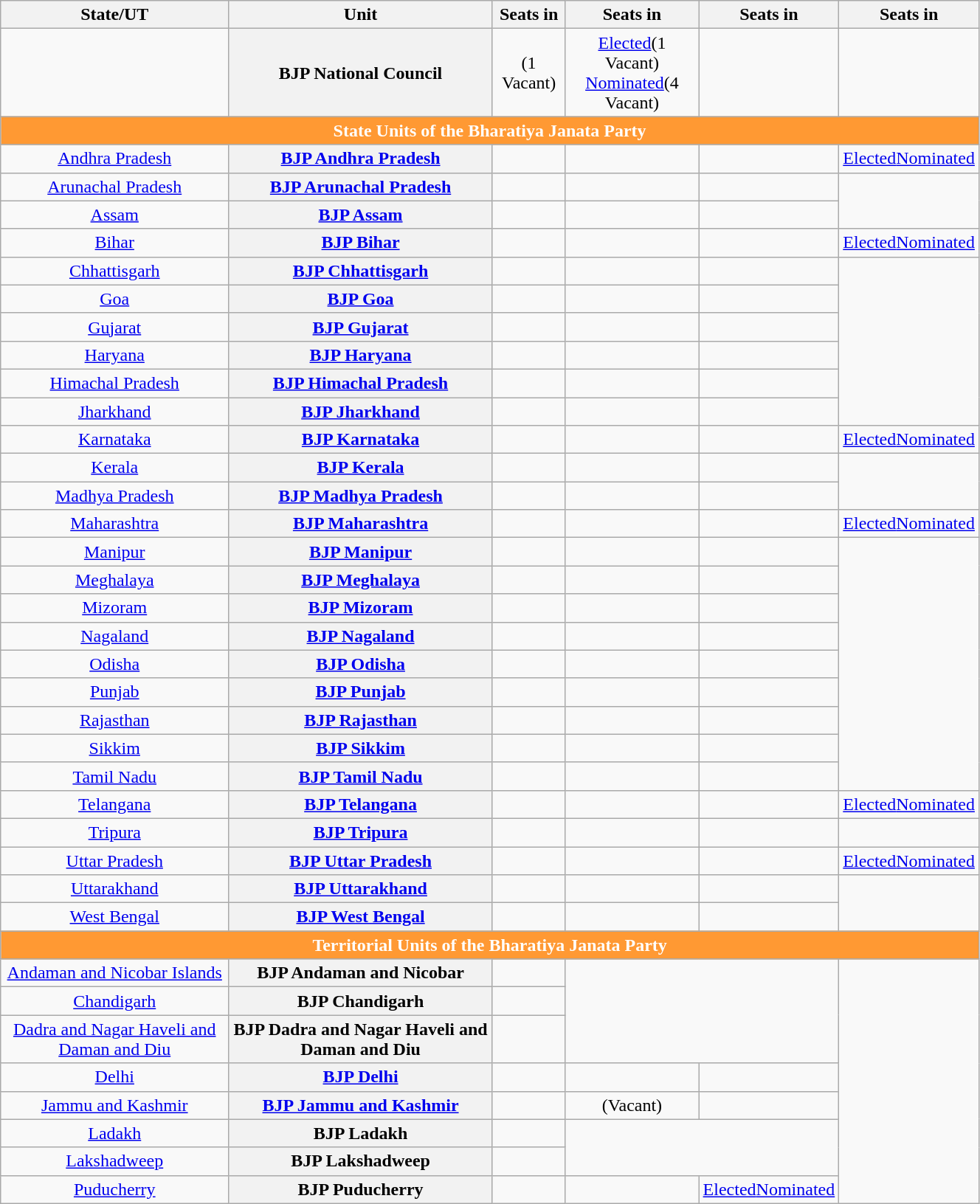<table class="sortable wikitable" style="text-align:center" width="70%">
<tr>
<th>State/UT</th>
<th>Unit</th>
<th>Seats in </th>
<th>Seats in </th>
<th>Seats in </th>
<th>Seats in </th>
</tr>
<tr>
<td></td>
<th {{nowrap>BJP National Council</th>
<td>(1 Vacant)</td>
<td><a href='#'>Elected</a>(1 Vacant)<br><a href='#'>Nominated</a>(4 Vacant)</td>
<td></td>
<td></td>
</tr>
<tr>
<th colspan="7" align="center" style="background: #FF9933; color:white;">State Units of the Bharatiya Janata Party</th>
</tr>
<tr>
<td><a href='#'>Andhra Pradesh</a></td>
<th><a href='#'>BJP Andhra Pradesh</a></th>
<td></td>
<td></td>
<td></td>
<td><a href='#'>Elected</a><a href='#'>Nominated</a></td>
</tr>
<tr>
<td><a href='#'>Arunachal Pradesh</a></td>
<th><a href='#'>BJP Arunachal Pradesh</a></th>
<td></td>
<td></td>
<td></td>
<td rowspan="2"></td>
</tr>
<tr>
<td><a href='#'>Assam</a></td>
<th><a href='#'>BJP Assam</a></th>
<td></td>
<td></td>
<td></td>
</tr>
<tr>
<td><a href='#'>Bihar</a></td>
<th><a href='#'>BJP Bihar</a></th>
<td></td>
<td></td>
<td></td>
<td><a href='#'>Elected</a><a href='#'>Nominated</a><br></td>
</tr>
<tr>
<td><a href='#'>Chhattisgarh</a></td>
<th><a href='#'>BJP Chhattisgarh</a></th>
<td></td>
<td></td>
<td></td>
<td rowspan="6"></td>
</tr>
<tr>
<td><a href='#'>Goa</a></td>
<th><a href='#'>BJP Goa</a></th>
<td></td>
<td></td>
<td></td>
</tr>
<tr>
<td><a href='#'>Gujarat</a></td>
<th><a href='#'>BJP Gujarat</a></th>
<td></td>
<td></td>
<td></td>
</tr>
<tr>
<td><a href='#'>Haryana</a></td>
<th><a href='#'>BJP Haryana</a></th>
<td></td>
<td></td>
<td></td>
</tr>
<tr>
<td><a href='#'>Himachal Pradesh</a></td>
<th><a href='#'>BJP Himachal Pradesh</a></th>
<td></td>
<td></td>
<td></td>
</tr>
<tr>
<td><a href='#'>Jharkhand</a></td>
<th><a href='#'>BJP Jharkhand</a></th>
<td></td>
<td></td>
<td></td>
</tr>
<tr>
<td><a href='#'>Karnataka</a></td>
<th><a href='#'>BJP Karnataka</a></th>
<td></td>
<td></td>
<td></td>
<td><a href='#'>Elected</a><a href='#'>Nominated</a><br></td>
</tr>
<tr>
<td><a href='#'>Kerala</a></td>
<th><a href='#'>BJP Kerala</a></th>
<td></td>
<td></td>
<td></td>
<td rowspan="2"></td>
</tr>
<tr>
<td><a href='#'>Madhya Pradesh</a></td>
<th><a href='#'>BJP Madhya Pradesh</a></th>
<td></td>
<td></td>
<td></td>
</tr>
<tr>
<td><a href='#'>Maharashtra</a></td>
<th><a href='#'>BJP Maharashtra</a></th>
<td></td>
<td></td>
<td></td>
<td><a href='#'>Elected</a><a href='#'>Nominated</a></td>
</tr>
<tr>
<td><a href='#'>Manipur</a></td>
<th><a href='#'>BJP Manipur</a></th>
<td></td>
<td></td>
<td></td>
<td rowspan="9"></td>
</tr>
<tr>
<td><a href='#'>Meghalaya</a></td>
<th><a href='#'>BJP Meghalaya</a></th>
<td></td>
<td></td>
<td></td>
</tr>
<tr>
<td><a href='#'>Mizoram</a></td>
<th><a href='#'>BJP Mizoram</a></th>
<td></td>
<td></td>
<td></td>
</tr>
<tr>
<td><a href='#'>Nagaland</a></td>
<th><a href='#'>BJP Nagaland</a></th>
<td></td>
<td></td>
<td></td>
</tr>
<tr>
<td><a href='#'>Odisha</a></td>
<th><a href='#'>BJP Odisha</a></th>
<td></td>
<td></td>
<td></td>
</tr>
<tr>
<td><a href='#'>Punjab</a></td>
<th><a href='#'>BJP Punjab</a></th>
<td></td>
<td></td>
<td></td>
</tr>
<tr>
<td><a href='#'>Rajasthan</a></td>
<th><a href='#'>BJP Rajasthan</a></th>
<td></td>
<td></td>
<td></td>
</tr>
<tr>
<td><a href='#'>Sikkim</a></td>
<th><a href='#'>BJP Sikkim</a></th>
<td></td>
<td></td>
<td></td>
</tr>
<tr>
<td><a href='#'>Tamil Nadu</a></td>
<th><a href='#'>BJP Tamil Nadu</a></th>
<td></td>
<td></td>
<td></td>
</tr>
<tr>
<td><a href='#'>Telangana</a></td>
<th><a href='#'>BJP Telangana</a></th>
<td></td>
<td></td>
<td></td>
<td><a href='#'>Elected</a><a href='#'>Nominated</a></td>
</tr>
<tr>
<td><a href='#'>Tripura</a></td>
<th><a href='#'>BJP Tripura</a></th>
<td></td>
<td></td>
<td></td>
<td></td>
</tr>
<tr>
<td><a href='#'>Uttar Pradesh</a></td>
<th><a href='#'>BJP Uttar Pradesh</a></th>
<td></td>
<td></td>
<td></td>
<td><a href='#'>Elected</a><a href='#'>Nominated</a></td>
</tr>
<tr>
<td><a href='#'>Uttarakhand</a></td>
<th><a href='#'>BJP Uttarakhand</a></th>
<td></td>
<td></td>
<td></td>
<td rowspan="2"></td>
</tr>
<tr>
<td><a href='#'>West Bengal</a></td>
<th><a href='#'>BJP West Bengal</a></th>
<td></td>
<td></td>
<td></td>
</tr>
<tr>
<th colspan="7" align="center" style="background: #FF9933; color:white;">Territorial Units of the Bharatiya Janata Party</th>
</tr>
<tr>
<td><a href='#'>Andaman and Nicobar Islands</a></td>
<th>BJP Andaman and Nicobar</th>
<td></td>
<td rowspan="3" colspan="2"></td>
<td rowspan="8"></td>
</tr>
<tr>
<td><a href='#'>Chandigarh</a></td>
<th>BJP Chandigarh</th>
<td></td>
</tr>
<tr>
<td><a href='#'>Dadra and Nagar Haveli and Daman and Diu</a></td>
<th>BJP Dadra and Nagar Haveli and Daman and Diu</th>
<td></td>
</tr>
<tr>
<td><a href='#'>Delhi</a></td>
<th><a href='#'>BJP Delhi</a></th>
<td></td>
<td></td>
<td></td>
</tr>
<tr>
<td><a href='#'>Jammu and Kashmir</a></td>
<th><a href='#'>BJP Jammu and Kashmir</a></th>
<td></td>
<td>(Vacant)</td>
<td></td>
</tr>
<tr>
<td><a href='#'>Ladakh</a></td>
<th>BJP Ladakh</th>
<td></td>
<td rowspan="2" colspan="2"></td>
</tr>
<tr>
<td><a href='#'>Lakshadweep</a></td>
<th>BJP Lakshadweep</th>
<td></td>
</tr>
<tr>
<td><a href='#'>Puducherry</a></td>
<th>BJP Puducherry</th>
<td></td>
<td></td>
<td><a href='#'>Elected</a><a href='#'>Nominated</a><br></td>
</tr>
</table>
